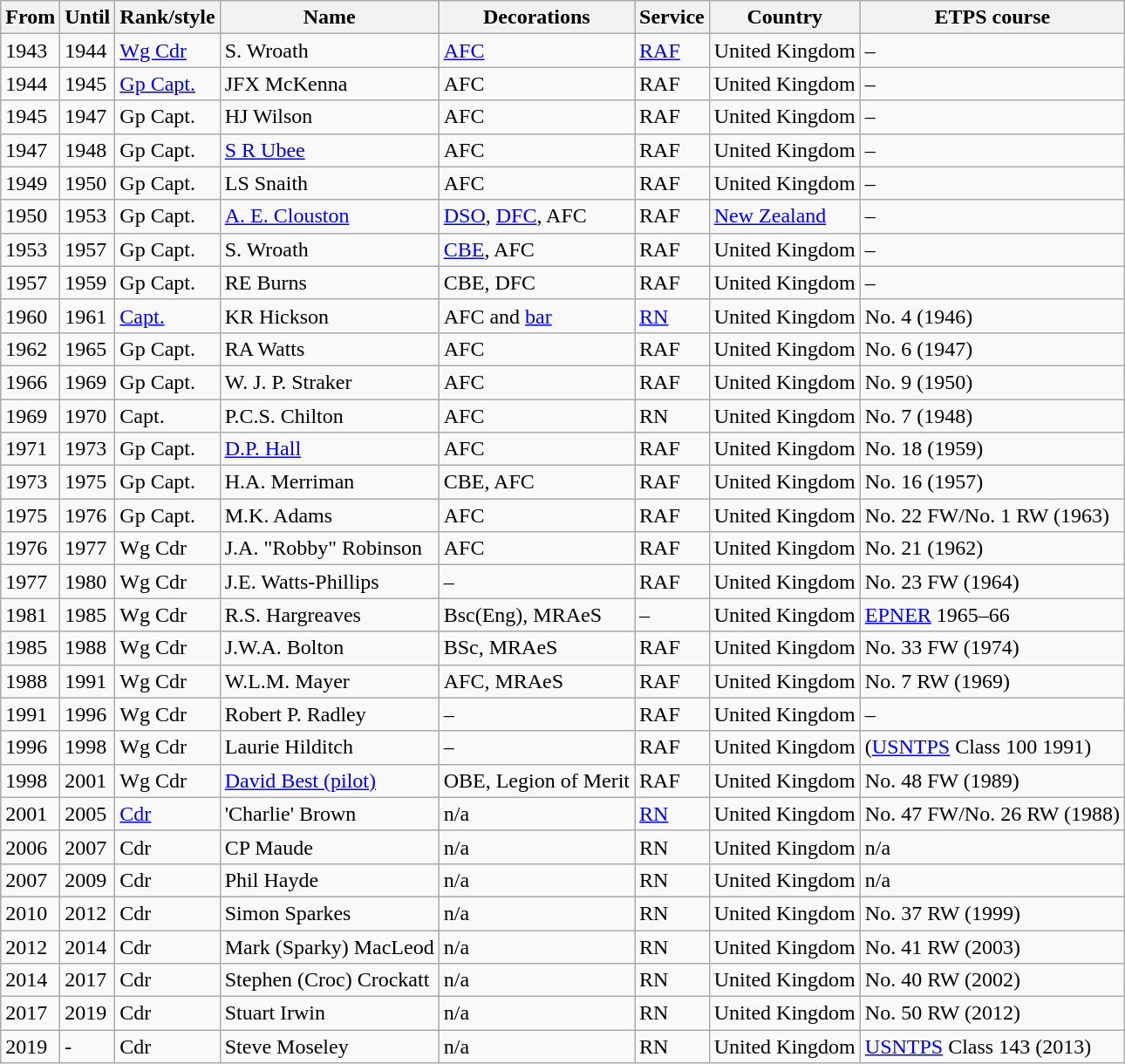<table class="wikitable">
<tr>
<th>From</th>
<th>Until</th>
<th>Rank/style</th>
<th>Name</th>
<th>Decorations</th>
<th>Service</th>
<th>Country</th>
<th>ETPS course</th>
</tr>
<tr>
<td>1943</td>
<td>1944</td>
<td><a href='#'>Wg Cdr</a></td>
<td>S. Wroath</td>
<td><a href='#'>AFC</a></td>
<td><a href='#'>RAF</a></td>
<td>United Kingdom</td>
<td>–</td>
</tr>
<tr>
<td>1944</td>
<td>1945</td>
<td><a href='#'>Gp Capt.</a></td>
<td>JFX McKenna</td>
<td>AFC</td>
<td>RAF</td>
<td>United Kingdom</td>
<td>–</td>
</tr>
<tr>
<td>1945</td>
<td>1947</td>
<td>Gp Capt.</td>
<td>HJ Wilson</td>
<td>AFC</td>
<td>RAF</td>
<td>United Kingdom</td>
<td>–</td>
</tr>
<tr>
<td>1947</td>
<td>1948</td>
<td>Gp Capt.</td>
<td><a href='#'>S R Ubee</a></td>
<td>AFC</td>
<td>RAF</td>
<td>United Kingdom</td>
<td>–</td>
</tr>
<tr>
<td>1949</td>
<td>1950</td>
<td>Gp Capt.</td>
<td>LS Snaith</td>
<td>AFC</td>
<td>RAF</td>
<td>United Kingdom</td>
<td>–</td>
</tr>
<tr>
<td>1950</td>
<td>1953</td>
<td>Gp Capt.</td>
<td><a href='#'>A. E. Clouston</a></td>
<td><a href='#'>DSO</a>, <a href='#'>DFC</a>, AFC</td>
<td>RAF</td>
<td><a href='#'>New Zealand</a></td>
<td>–</td>
</tr>
<tr>
<td>1953</td>
<td>1957</td>
<td>Gp Capt.</td>
<td>S. Wroath</td>
<td><a href='#'>CBE</a>, AFC</td>
<td>RAF</td>
<td>United Kingdom</td>
<td>–</td>
</tr>
<tr>
<td>1957</td>
<td>1959</td>
<td>Gp Capt.</td>
<td>RE Burns</td>
<td>CBE, DFC</td>
<td>RAF</td>
<td>United Kingdom</td>
<td>–</td>
</tr>
<tr>
<td>1960</td>
<td>1961</td>
<td><a href='#'>Capt.</a></td>
<td>KR Hickson</td>
<td>AFC and <a href='#'>bar</a></td>
<td><a href='#'>RN</a></td>
<td>United Kingdom</td>
<td>No. 4 (1946)</td>
</tr>
<tr>
<td>1962</td>
<td>1965</td>
<td>Gp Capt.</td>
<td>RA Watts</td>
<td>AFC</td>
<td>RAF</td>
<td>United Kingdom</td>
<td>No. 6 (1947)</td>
</tr>
<tr>
<td>1966</td>
<td>1969</td>
<td>Gp Capt.</td>
<td>W. J. P. Straker</td>
<td>AFC</td>
<td>RAF</td>
<td>United Kingdom</td>
<td>No. 9 (1950)</td>
</tr>
<tr>
<td>1969</td>
<td>1970</td>
<td>Capt.</td>
<td>P.C.S. Chilton</td>
<td>AFC</td>
<td>RN</td>
<td>United Kingdom</td>
<td>No. 7 (1948)</td>
</tr>
<tr>
<td>1971</td>
<td>1973</td>
<td>Gp Capt.</td>
<td><a href='#'>D.P. Hall</a></td>
<td>AFC</td>
<td>RAF</td>
<td>United Kingdom</td>
<td>No. 18 (1959)</td>
</tr>
<tr>
<td>1973</td>
<td>1975</td>
<td>Gp Capt.</td>
<td>H.A. Merriman</td>
<td>CBE, AFC</td>
<td>RAF</td>
<td>United Kingdom</td>
<td>No. 16 (1957)</td>
</tr>
<tr>
<td>1975</td>
<td>1976</td>
<td>Gp Capt.</td>
<td>M.K. Adams</td>
<td>AFC</td>
<td>RAF</td>
<td>United Kingdom</td>
<td>No. 22 FW/No. 1 RW (1963)</td>
</tr>
<tr>
<td>1976</td>
<td>1977</td>
<td>Wg Cdr</td>
<td>J.A. "Robby" Robinson</td>
<td>AFC</td>
<td>RAF</td>
<td>United Kingdom</td>
<td>No. 21 (1962)</td>
</tr>
<tr>
<td>1977</td>
<td>1980</td>
<td>Wg Cdr</td>
<td>J.E. Watts-Phillips</td>
<td>–</td>
<td>RAF</td>
<td>United Kingdom</td>
<td>No. 23 FW (1964)</td>
</tr>
<tr>
<td>1981</td>
<td>1985</td>
<td>Wg Cdr</td>
<td>R.S. Hargreaves</td>
<td>Bsc(Eng), MRAeS</td>
<td>–</td>
<td>United Kingdom</td>
<td><a href='#'>EPNER</a> 1965–66</td>
</tr>
<tr>
<td>1985</td>
<td>1988</td>
<td>Wg Cdr</td>
<td>J.W.A. Bolton</td>
<td>BSc, MRAeS</td>
<td>RAF</td>
<td>United Kingdom</td>
<td>No. 33 FW (1974)</td>
</tr>
<tr>
<td>1988</td>
<td>1991</td>
<td>Wg Cdr</td>
<td>W.L.M. Mayer</td>
<td>AFC, MRAeS</td>
<td>RAF</td>
<td>United Kingdom</td>
<td>No. 7 RW (1969)</td>
</tr>
<tr>
<td>1991</td>
<td>1996</td>
<td>Wg Cdr</td>
<td>Robert P. Radley</td>
<td>–</td>
<td>RAF</td>
<td>United Kingdom</td>
<td>–</td>
</tr>
<tr>
<td>1996</td>
<td>1998</td>
<td>Wg Cdr</td>
<td>Laurie Hilditch</td>
<td>–</td>
<td>RAF</td>
<td>United Kingdom</td>
<td>(<a href='#'>USNTPS</a> Class 100 1991)</td>
</tr>
<tr>
<td>1998</td>
<td>2001</td>
<td>Wg Cdr</td>
<td><a href='#'>David Best (pilot)</a></td>
<td>OBE, Legion of Merit</td>
<td>RAF</td>
<td>United Kingdom</td>
<td>No. 48 FW (1989)</td>
</tr>
<tr>
<td>2001</td>
<td>2005</td>
<td><a href='#'>Cdr</a></td>
<td>'Charlie' Brown</td>
<td>n/a</td>
<td><a href='#'>RN</a></td>
<td>United Kingdom</td>
<td>No. 47 FW/No. 26 RW (1988)</td>
</tr>
<tr>
<td>2006</td>
<td>2007</td>
<td>Cdr</td>
<td>CP Maude</td>
<td>n/a</td>
<td>RN</td>
<td>United Kingdom</td>
<td>n/a</td>
</tr>
<tr>
<td>2007</td>
<td>2009</td>
<td>Cdr</td>
<td>Phil Hayde</td>
<td>n/a</td>
<td>RN</td>
<td>United Kingdom</td>
<td>n/a</td>
</tr>
<tr>
<td>2010</td>
<td>2012</td>
<td>Cdr</td>
<td>Simon Sparkes</td>
<td>n/a</td>
<td>RN</td>
<td>United Kingdom</td>
<td>No. 37 RW (1999)</td>
</tr>
<tr>
<td>2012</td>
<td>2014</td>
<td>Cdr</td>
<td>Mark (Sparky) MacLeod</td>
<td>n/a</td>
<td>RN</td>
<td>United Kingdom</td>
<td>No. 41 RW (2003)</td>
</tr>
<tr>
<td>2014</td>
<td>2017</td>
<td>Cdr</td>
<td>Stephen (Croc) Crockatt</td>
<td>n/a</td>
<td>RN</td>
<td>United Kingdom</td>
<td>No. 40 RW (2002)</td>
</tr>
<tr>
<td>2017</td>
<td>2019</td>
<td>Cdr</td>
<td>Stuart Irwin</td>
<td>n/a</td>
<td>RN</td>
<td>United Kingdom</td>
<td>No. 50 RW (2012)</td>
</tr>
<tr>
<td>2019</td>
<td>-</td>
<td>Cdr</td>
<td>Steve Moseley</td>
<td>n/a</td>
<td>RN</td>
<td>United Kingdom</td>
<td><a href='#'>USNTPS</a> Class 143 (2013)</td>
</tr>
</table>
